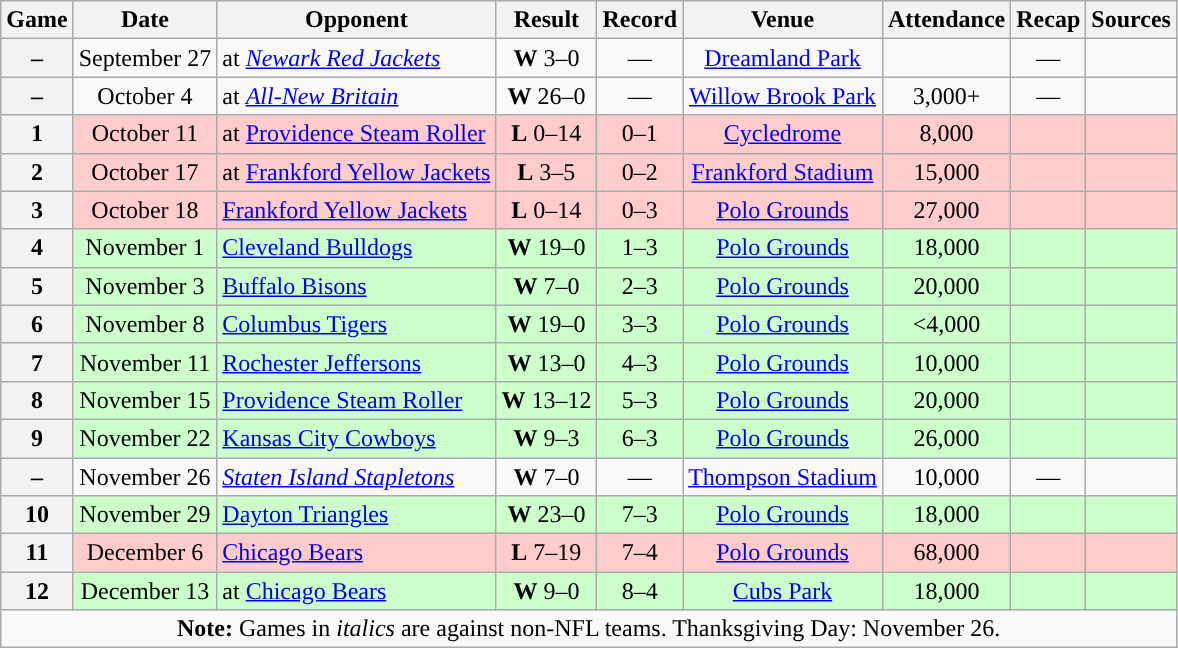<table class="wikitable" style="text-align:center">
<tr>
<th>Game</th>
<th>Date</th>
<th>Opponent</th>
<th>Result</th>
<th>Record</th>
<th>Venue</th>
<th>Attendance</th>
<th>Recap</th>
<th>Sources</th>
</tr>
<tr>
<th>–</th>
<td>September 27</td>
<td style="text-align: left;">at <em><a href='#'>Newark Red Jackets</a></em></td>
<td><strong>W</strong> 3–0</td>
<td>—</td>
<td><a href='#'>Dreamland Park</a></td>
<td></td>
<td>—</td>
<td></td>
</tr>
<tr>
<th>–</th>
<td>October 4</td>
<td style="text-align: left;">at <em><a href='#'>All-New Britain</a></em></td>
<td><strong>W</strong> 26–0</td>
<td>—</td>
<td><a href='#'>Willow Brook Park</a></td>
<td>3,000+</td>
<td>—</td>
<td></td>
</tr>
<tr style="background:#fcc">
<th>1</th>
<td>October 11</td>
<td style="text-align: left;">at <a href='#'>Providence Steam Roller</a></td>
<td><strong>L</strong> 0–14</td>
<td>0–1</td>
<td><a href='#'>Cycledrome</a></td>
<td>8,000</td>
<td></td>
<td></td>
</tr>
<tr style="background:#fcc">
<th>2</th>
<td>October 17</td>
<td style="text-align: left;">at <a href='#'>Frankford Yellow Jackets</a></td>
<td><strong>L</strong> 3–5</td>
<td>0–2</td>
<td><a href='#'>Frankford Stadium</a></td>
<td>15,000</td>
<td></td>
<td></td>
</tr>
<tr style="background:#fcc">
<th>3</th>
<td>October 18</td>
<td style="text-align: left;"><a href='#'>Frankford Yellow Jackets</a></td>
<td><strong>L</strong> 0–14</td>
<td>0–3</td>
<td><a href='#'>Polo Grounds</a></td>
<td>27,000</td>
<td></td>
<td></td>
</tr>
<tr style="background:#cfc">
<th>4</th>
<td>November 1</td>
<td style="text-align: left;"><a href='#'>Cleveland Bulldogs</a></td>
<td><strong>W</strong> 19–0</td>
<td>1–3</td>
<td><a href='#'>Polo Grounds</a></td>
<td>18,000</td>
<td></td>
<td></td>
</tr>
<tr style="background:#cfc">
<th>5</th>
<td>November 3</td>
<td style="text-align: left;"><a href='#'>Buffalo Bisons</a></td>
<td><strong>W</strong> 7–0</td>
<td>2–3</td>
<td><a href='#'>Polo Grounds</a></td>
<td>20,000</td>
<td></td>
<td></td>
</tr>
<tr style="background:#cfc">
<th>6</th>
<td>November 8</td>
<td style="text-align: left;"><a href='#'>Columbus Tigers</a></td>
<td><strong>W</strong> 19–0</td>
<td>3–3</td>
<td><a href='#'>Polo Grounds</a></td>
<td><4,000 </td>
<td></td>
<td></td>
</tr>
<tr style="background:#cfc">
<th>7</th>
<td>November 11</td>
<td style="text-align: left;"><a href='#'>Rochester Jeffersons</a></td>
<td><strong>W</strong> 13–0</td>
<td>4–3</td>
<td><a href='#'>Polo Grounds</a></td>
<td>10,000</td>
<td></td>
<td></td>
</tr>
<tr style="background:#cfc">
<th>8</th>
<td>November 15</td>
<td style="text-align: left;"><a href='#'>Providence Steam Roller</a></td>
<td><strong>W</strong> 13–12</td>
<td>5–3</td>
<td><a href='#'>Polo Grounds</a></td>
<td>20,000</td>
<td></td>
<td></td>
</tr>
<tr style="background:#cfc">
<th>9</th>
<td>November 22</td>
<td style="text-align: left;"><a href='#'>Kansas City Cowboys</a></td>
<td><strong>W</strong> 9–3</td>
<td>6–3</td>
<td><a href='#'>Polo Grounds</a></td>
<td>26,000</td>
<td></td>
<td></td>
</tr>
<tr>
<th>–</th>
<td>November 26</td>
<td style="text-align: left;"><em><a href='#'>Staten Island Stapletons</a></em></td>
<td><strong>W</strong> 7–0</td>
<td>—</td>
<td><a href='#'>Thompson Stadium</a></td>
<td>10,000</td>
<td>—</td>
<td></td>
</tr>
<tr style="background:#cfc">
<th>10</th>
<td>November 29</td>
<td style="text-align: left;"><a href='#'>Dayton Triangles</a></td>
<td><strong>W</strong> 23–0</td>
<td>7–3</td>
<td><a href='#'>Polo Grounds</a></td>
<td>18,000</td>
<td></td>
<td></td>
</tr>
<tr style="background:#fcc">
<th>11</th>
<td>December 6</td>
<td style="text-align: left;"><a href='#'>Chicago Bears</a></td>
<td><strong>L</strong> 7–19</td>
<td>7–4</td>
<td><a href='#'>Polo Grounds</a></td>
<td>68,000</td>
<td></td>
<td></td>
</tr>
<tr style="background:#cfc">
<th>12</th>
<td>December 13</td>
<td style="text-align: left;">at <a href='#'>Chicago Bears</a></td>
<td><strong>W</strong> 9–0</td>
<td>8–4</td>
<td><a href='#'>Cubs Park</a></td>
<td>18,000</td>
<td></td>
<td></td>
</tr>
<tr>
<td colspan="10"><strong>Note:</strong> Games in <em>italics</em> are against non-NFL teams. Thanksgiving Day: November 26.</td>
</tr>
</table>
